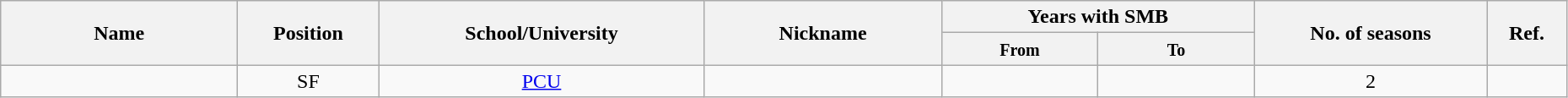<table class="wikitable sortable" style="text-align:center" width="98%">
<tr>
<th style="width:180px;" rowspan="2">Name</th>
<th rowspan="2">Position</th>
<th style="width:250px;" rowspan="2">School/University</th>
<th style="width:180px;" rowspan="2">Nickname</th>
<th style="width:180px; text-align:center;" colspan="2">Years with SMB</th>
<th rowspan="2">No. of seasons</th>
<th rowspan="2"; class=unsortable>Ref.</th>
</tr>
<tr>
<th style="width:10%; text-align:center;"><small>From</small></th>
<th style="width:10%; text-align:center;"><small>To</small></th>
</tr>
<tr>
<td></td>
<td>SF</td>
<td><a href='#'>PCU</a></td>
<td></td>
<td></td>
<td></td>
<td>2</td>
<td></td>
</tr>
</table>
